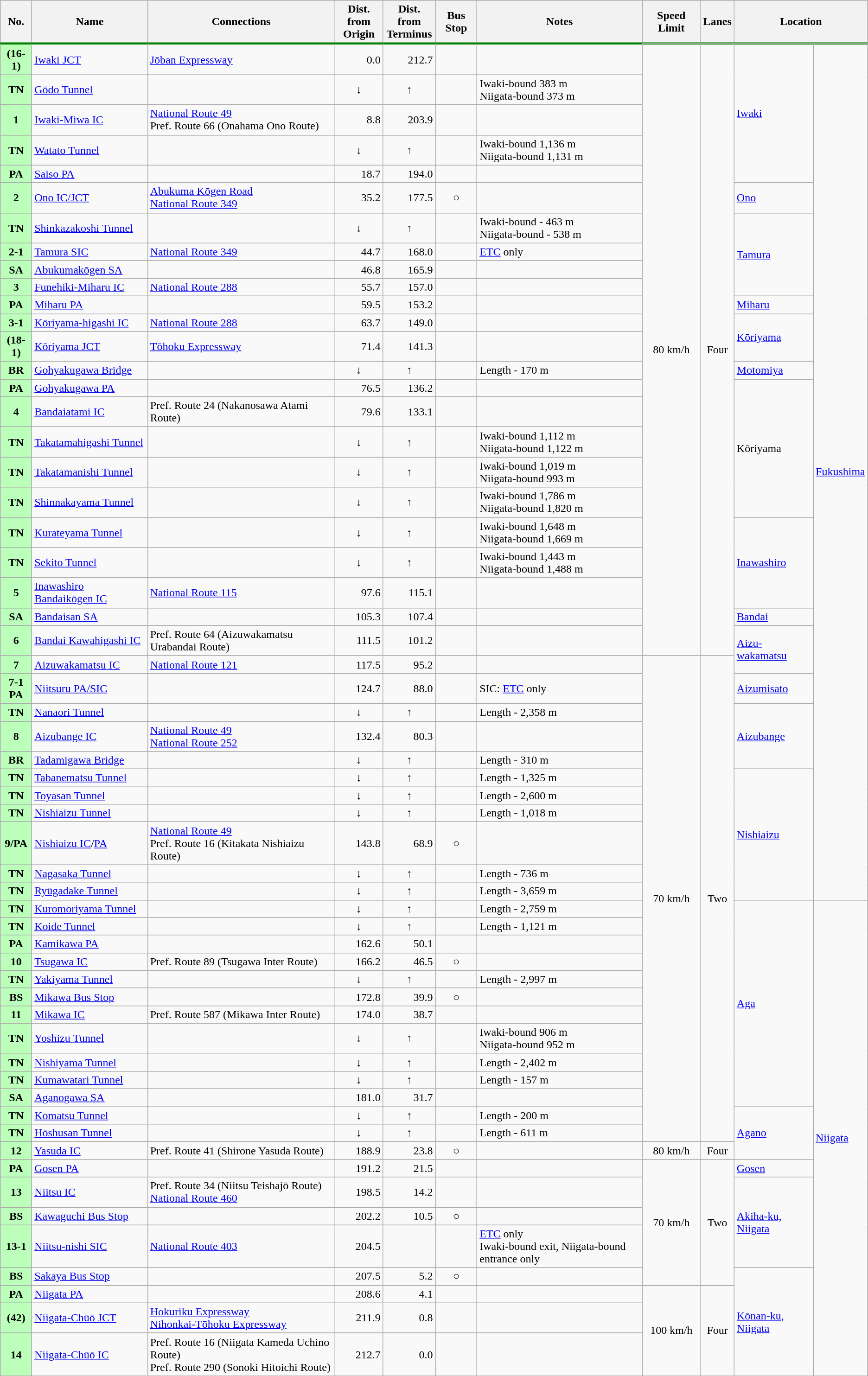<table class="wikitable">
<tr>
<th style="border-bottom:3px solid green;">No.</th>
<th style="border-bottom:3px solid green;">Name</th>
<th style="border-bottom:3px solid green;">Connections</th>
<th style="border-bottom:3px solid green;">Dist. from<br>Origin</th>
<th style="border-bottom:3px solid green;">Dist. from<br>Terminus</th>
<th style="border-bottom:3px solid green;">Bus Stop</th>
<th style="border-bottom:3px solid green;">Notes</th>
<th style="border-bottom:3px solid green;">Speed Limit</th>
<th style="border-bottom:3px solid green;">Lanes</th>
<th colspan="2" style="border-bottom:3px solid green;">Location</th>
</tr>
<tr>
<th rowspan="2" style="background-color: #BFB;">(16-1)</th>
<td rowspan="2"><a href='#'>Iwaki JCT</a></td>
<td rowspan="2"> <a href='#'>Jōban Expressway</a></td>
<td rowspan="2" style="text-align: right;">0.0</td>
<td rowspan="2" style="text-align: right;">212.7</td>
<td rowspan="2"></td>
<td rowspan="2"></td>
</tr>
<tr>
<td rowspan="28" style="text-align: center;">80 km/h</td>
<td rowspan="28" style="text-align: center;">Four</td>
<td rowspan="5"><a href='#'>Iwaki</a></td>
<td rowspan="41" style="width:1em;"><a href='#'>Fukushima</a></td>
</tr>
<tr>
<th style="background-color: #BFB;">TN</th>
<td><a href='#'>Gōdo Tunnel</a></td>
<td></td>
<td style="text-align: center;">↓</td>
<td style="text-align: center;">↑</td>
<td></td>
<td>Iwaki-bound 383 m<br>Niigata-bound 373 m</td>
</tr>
<tr>
<th style="background-color: #BFB;">1</th>
<td><a href='#'>Iwaki-Miwa IC</a></td>
<td> <a href='#'>National Route 49</a><br>Pref. Route 66 (Onahama Ono Route)</td>
<td style="text-align: right;">8.8</td>
<td style="text-align: right;">203.9</td>
<td></td>
<td></td>
</tr>
<tr>
<th style="background-color: #BFB;">TN</th>
<td><a href='#'>Watato Tunnel</a></td>
<td></td>
<td style="text-align: center;">↓</td>
<td style="text-align: center;">↑</td>
<td></td>
<td>Iwaki-bound 1,136 m<br>Niigata-bound 1,131 m</td>
</tr>
<tr>
<th style="background-color: #BFB;">PA</th>
<td><a href='#'>Saiso PA</a></td>
<td></td>
<td style="text-align: right;">18.7</td>
<td style="text-align: right;">194.0</td>
<td></td>
<td></td>
</tr>
<tr>
<th style="background-color: #BFB;">2</th>
<td><a href='#'>Ono IC/JCT</a></td>
<td> <a href='#'>Abukuma Kōgen Road</a><br> <a href='#'>National Route 349</a></td>
<td style="text-align: right;">35.2</td>
<td style="text-align: right;">177.5</td>
<td style="text-align: center;">○</td>
<td></td>
<td rowspan="2"><a href='#'>Ono</a></td>
</tr>
<tr>
<th rowspan="2" style="background-color: #BFB;">TN</th>
<td rowspan="2"><a href='#'>Shinkazakoshi Tunnel</a></td>
<td rowspan="2"></td>
<td rowspan="2" style="text-align: center;">↓</td>
<td rowspan="2" style="text-align: center;">↑</td>
<td rowspan="2"></td>
<td rowspan="2">Iwaki-bound - 463 m<br>Niigata-bound - 538 m</td>
</tr>
<tr>
<td rowspan="4"><a href='#'>Tamura</a></td>
</tr>
<tr>
<th style="background-color: #BFB;">2-1</th>
<td><a href='#'>Tamura SIC</a></td>
<td> <a href='#'>National Route 349</a></td>
<td style="text-align: right;">44.7</td>
<td style="text-align: right;">168.0</td>
<td></td>
<td><a href='#'>ETC</a> only</td>
</tr>
<tr>
<th style="background-color: #BFB;">SA</th>
<td><a href='#'>Abukumakōgen SA</a></td>
<td></td>
<td style="text-align: right;">46.8</td>
<td style="text-align: right;">165.9</td>
<td></td>
<td></td>
</tr>
<tr>
<th style="background-color: #BFB;">3</th>
<td><a href='#'>Funehiki-Miharu IC</a></td>
<td> <a href='#'>National Route 288</a></td>
<td style="text-align: right;">55.7</td>
<td style="text-align: right;">157.0</td>
<td></td>
</tr>
<tr>
<th style="background-color: #BFB;">PA</th>
<td><a href='#'>Miharu PA</a></td>
<td></td>
<td style="text-align: right;">59.5</td>
<td style="text-align: right;">153.2</td>
<td></td>
<td></td>
<td><a href='#'>Miharu</a></td>
</tr>
<tr>
<th style="background-color: #BFB;">3-1</th>
<td><a href='#'>Kōriyama-higashi IC</a></td>
<td> <a href='#'>National Route 288</a></td>
<td style="text-align: right;">63.7</td>
<td style="text-align: right;">149.0</td>
<td></td>
<td></td>
<td rowspan="3"><a href='#'>Kōriyama</a></td>
</tr>
<tr>
<th style="background-color: #BFB;">(18-1)</th>
<td><a href='#'>Kōriyama JCT</a></td>
<td> <a href='#'>Tōhoku Expressway</a></td>
<td style="text-align: right;">71.4</td>
<td style="text-align: right;">141.3</td>
<td></td>
<td></td>
</tr>
<tr>
<th rowspan="2" style="background-color: #BFB;">BR</th>
<td rowspan="2"><a href='#'>Gohyakugawa Bridge</a></td>
<td rowspan="2"></td>
<td rowspan="2" style="text-align: center;">↓</td>
<td rowspan="2" style="text-align: center;">↑</td>
<td rowspan="2"></td>
<td rowspan="2">Length - 170 m</td>
</tr>
<tr>
<td><a href='#'>Motomiya</a></td>
</tr>
<tr>
<th style="background-color: #BFB;">PA</th>
<td><a href='#'>Gohyakugawa PA</a></td>
<td></td>
<td style="text-align: right;">76.5</td>
<td style="text-align: right;">136.2</td>
<td></td>
<td></td>
<td rowspan="6">Kōriyama</td>
</tr>
<tr>
<th style="background-color: #BFB;">4</th>
<td><a href='#'>Bandaiatami IC</a></td>
<td>Pref. Route 24 (Nakanosawa Atami Route)</td>
<td style="text-align: right;">79.6</td>
<td style="text-align: right;">133.1</td>
<td></td>
<td></td>
</tr>
<tr>
<th style="background-color: #BFB;">TN</th>
<td><a href='#'>Takatamahigashi Tunnel</a></td>
<td></td>
<td style="text-align: center;">↓</td>
<td style="text-align: center;">↑</td>
<td></td>
<td>Iwaki-bound 1,112 m<br>Niigata-bound 1,122 m</td>
</tr>
<tr>
<th style="background-color: #BFB;">TN</th>
<td><a href='#'>Takatamanishi Tunnel</a></td>
<td></td>
<td style="text-align: center;">↓</td>
<td style="text-align: center;">↑</td>
<td></td>
<td>Iwaki-bound 1,019 m<br>Niigata-bound 993 m</td>
</tr>
<tr>
<th style="background-color: #BFB;">TN</th>
<td><a href='#'>Shinnakayama Tunnel</a></td>
<td></td>
<td style="text-align: center;">↓</td>
<td style="text-align: center;">↑</td>
<td></td>
<td>Iwaki-bound 1,786 m<br>Niigata-bound 1,820 m</td>
</tr>
<tr>
<th rowspan="2" style="background-color: #BFB;">TN</th>
<td rowspan="2"><a href='#'>Kurateyama Tunnel</a></td>
<td rowspan="2"></td>
<td rowspan="2" style="text-align: center;">↓</td>
<td rowspan="2" style="text-align: center;">↑</td>
<td rowspan="2"></td>
<td rowspan="2">Iwaki-bound 1,648 m<br>Niigata-bound 1,669 m</td>
</tr>
<tr>
<td rowspan="3"><a href='#'>Inawashiro</a></td>
</tr>
<tr>
<th style="background-color: #BFB;">TN</th>
<td><a href='#'>Sekito Tunnel</a></td>
<td></td>
<td style="text-align: center;">↓</td>
<td style="text-align: center;">↑</td>
<td></td>
<td>Iwaki-bound 1,443 m<br>Niigata-bound 1,488 m</td>
</tr>
<tr>
<th style="background-color: #BFB;">5</th>
<td><a href='#'>Inawashiro Bandaikōgen IC</a></td>
<td> <a href='#'>National Route 115</a></td>
<td style="text-align: right;">97.6</td>
<td style="text-align: right;">115.1</td>
<td></td>
<td></td>
</tr>
<tr>
<th style="background-color: #BFB;">SA</th>
<td><a href='#'>Bandaisan SA</a></td>
<td></td>
<td style="text-align: right;">105.3</td>
<td style="text-align: right;">107.4</td>
<td></td>
<td></td>
<td><a href='#'>Bandai</a></td>
</tr>
<tr>
<th style="background-color: #BFB;">6</th>
<td><a href='#'>Bandai Kawahigashi IC</a></td>
<td>Pref. Route 64 (Aizuwakamatsu Urabandai Route)</td>
<td style="text-align: right;">111.5</td>
<td style="text-align: right;">101.2</td>
<td></td>
<td></td>
<td rowspan="3"><a href='#'>Aizu-<br>wakamatsu</a></td>
</tr>
<tr>
<th rowspan="2" style="background-color: #BFB;">7</th>
<td rowspan="2"><a href='#'>Aizuwakamatsu IC</a></td>
<td rowspan="2"> <a href='#'>National Route 121</a></td>
<td rowspan="2" style="text-align: right;">117.5</td>
<td rowspan="2" style="text-align: right;">95.2</td>
<td rowspan="2"></td>
<td rowspan="2"></td>
</tr>
<tr>
<td rowspan="27" style="text-align: center;">70 km/h</td>
<td rowspan="27" style="text-align: center;">Two</td>
</tr>
<tr>
<th style="background-color: #BFB;">7-1<br>PA</th>
<td><a href='#'>Niitsuru PA/SIC</a></td>
<td></td>
<td style="text-align: right;">124.7</td>
<td style="text-align: right;">88.0</td>
<td></td>
<td>SIC: <a href='#'>ETC</a> only</td>
<td><a href='#'>Aizumisato</a></td>
</tr>
<tr>
<th style="background-color: #BFB;">TN</th>
<td><a href='#'>Nanaori Tunnel</a></td>
<td></td>
<td style="text-align: center;">↓</td>
<td style="text-align: center;">↑</td>
<td></td>
<td>Length - 2,358 m</td>
<td rowspan="4"><a href='#'>Aizubange</a></td>
</tr>
<tr>
<th style="background-color: #BFB;">8</th>
<td><a href='#'>Aizubange IC</a></td>
<td> <a href='#'>National Route 49</a><br> <a href='#'>National Route 252</a></td>
<td style="text-align: right;">132.4</td>
<td style="text-align: right;">80.3</td>
<td></td>
<td></td>
</tr>
<tr>
<th style="background-color: #BFB;">BR</th>
<td><a href='#'>Tadamigawa Bridge</a></td>
<td></td>
<td style="text-align: center;">↓</td>
<td style="text-align: center;">↑</td>
<td></td>
<td>Length - 310 m</td>
</tr>
<tr>
<th rowspan="2" style="background-color: #BFB;">TN</th>
<td rowspan="2"><a href='#'>Tabanematsu Tunnel</a></td>
<td rowspan="2"></td>
<td rowspan="2" style="text-align: center;">↓</td>
<td rowspan="2" style="text-align: center;">↑</td>
<td rowspan="2"></td>
<td rowspan="2">Length - 1,325 m</td>
</tr>
<tr>
<td rowspan="7"><a href='#'>Nishiaizu</a></td>
</tr>
<tr>
<th style="background-color: #BFB;">TN</th>
<td><a href='#'>Toyasan Tunnel</a></td>
<td></td>
<td style="text-align: center;">↓</td>
<td style="text-align: center;">↑</td>
<td></td>
<td>Length - 2,600 m</td>
</tr>
<tr>
<th style="background-color: #BFB;">TN</th>
<td><a href='#'>Nishiaizu Tunnel</a></td>
<td></td>
<td style="text-align: center;">↓</td>
<td style="text-align: center;">↑</td>
<td></td>
<td>Length - 1,018 m</td>
</tr>
<tr>
<th style="background-color: #BFB;">9/PA</th>
<td><a href='#'>Nishiaizu IC</a>/<a href='#'>PA</a></td>
<td> <a href='#'>National Route 49</a><br>Pref. Route 16 (Kitakata Nishiaizu Route)</td>
<td style="text-align: right;">143.8</td>
<td style="text-align: right;">68.9</td>
<td style="text-align: center;">○</td>
<td></td>
</tr>
<tr>
<th style="background-color: #BFB;">TN</th>
<td><a href='#'>Nagasaka Tunnel</a></td>
<td></td>
<td style="text-align: center;">↓</td>
<td style="text-align: center;">↑</td>
<td></td>
<td>Length - 736 m</td>
</tr>
<tr>
<th style="background-color: #BFB;">TN</th>
<td><a href='#'>Ryūgadake Tunnel</a></td>
<td></td>
<td style="text-align: center;">↓</td>
<td style="text-align: center;">↑</td>
<td></td>
<td>Length - 3,659 m</td>
</tr>
<tr>
<th rowspan="2" style="background-color: #BFB;">TN</th>
<td rowspan="2"><a href='#'>Kuromoriyama Tunnel</a></td>
<td rowspan="2"></td>
<td rowspan="2" style="text-align: center;">↓</td>
<td rowspan="2" style="text-align: center;">↑</td>
<td rowspan="2"></td>
<td rowspan="2">Length - 2,759 m</td>
</tr>
<tr>
<td rowspan="11"><a href='#'>Aga</a></td>
<td rowspan="25" style="width:1em;"><a href='#'>Niigata</a></td>
</tr>
<tr>
<th style="background-color: #BFB;">TN</th>
<td><a href='#'>Koide Tunnel</a></td>
<td></td>
<td style="text-align: center;">↓</td>
<td style="text-align: center;">↑</td>
<td></td>
<td>Length - 1,121 m</td>
</tr>
<tr>
<th style="background-color: #BFB;">PA</th>
<td><a href='#'>Kamikawa PA</a></td>
<td></td>
<td style="text-align: right;">162.6</td>
<td style="text-align: right;">50.1</td>
<td></td>
<td></td>
</tr>
<tr>
<th style="background-color: #BFB;">10</th>
<td><a href='#'>Tsugawa IC</a></td>
<td>Pref. Route 89 (Tsugawa Inter Route)</td>
<td style="text-align: right;">166.2</td>
<td style="text-align: right;">46.5</td>
<td style="text-align: center;">○</td>
<td></td>
</tr>
<tr>
<th style="background-color: #BFB;">TN</th>
<td><a href='#'>Yakiyama Tunnel</a></td>
<td></td>
<td style="text-align: center;">↓</td>
<td style="text-align: center;">↑</td>
<td></td>
<td>Length - 2,997 m</td>
</tr>
<tr>
<th style="background-color: #BFB;">BS</th>
<td><a href='#'>Mikawa Bus Stop</a></td>
<td></td>
<td style="text-align: right;">172.8</td>
<td style="text-align: right;">39.9</td>
<td style="text-align: center;">○</td>
<td></td>
</tr>
<tr>
<th style="background-color: #BFB;">11</th>
<td><a href='#'>Mikawa IC</a></td>
<td>Pref. Route 587 (Mikawa Inter Route)</td>
<td style="text-align: right;">174.0</td>
<td style="text-align: right;">38.7</td>
<td></td>
<td></td>
</tr>
<tr>
<th style="background-color: #BFB;">TN</th>
<td><a href='#'>Yoshizu Tunnel</a></td>
<td></td>
<td style="text-align: center;">↓</td>
<td style="text-align: center;">↑</td>
<td></td>
<td>Iwaki-bound 906 m<br>Niigata-bound 952 m</td>
</tr>
<tr>
<th style="background-color: #BFB;">TN</th>
<td><a href='#'>Nishiyama Tunnel</a></td>
<td></td>
<td style="text-align: center;">↓</td>
<td style="text-align: center;">↑</td>
<td></td>
<td>Length - 2,402 m</td>
</tr>
<tr>
<th style="background-color: #BFB;">TN</th>
<td><a href='#'>Kumawatari Tunnel</a></td>
<td></td>
<td style="text-align: center;">↓</td>
<td style="text-align: center;">↑</td>
<td></td>
<td>Length - 157 m</td>
</tr>
<tr>
<th style="background-color: #BFB;">SA</th>
<td><a href='#'>Aganogawa SA</a></td>
<td></td>
<td style="text-align: right;">181.0</td>
<td style="text-align: right;">31.7</td>
<td></td>
<td></td>
</tr>
<tr>
<th style="background-color: #BFB;">TN</th>
<td><a href='#'>Komatsu Tunnel</a></td>
<td></td>
<td style="text-align: center;">↓</td>
<td style="text-align: center;">↑</td>
<td></td>
<td>Length - 200 m</td>
<td rowspan="4"><a href='#'>Agano</a></td>
</tr>
<tr>
<th style="background-color: #BFB;">TN</th>
<td><a href='#'>Hōshusan Tunnel</a></td>
<td></td>
<td style="text-align: center;">↓</td>
<td style="text-align: center;">↑</td>
<td></td>
<td>Length - 611 m</td>
</tr>
<tr>
<th rowspan="2" style="background-color: #BFB;">12</th>
<td rowspan="2"><a href='#'>Yasuda IC</a></td>
<td rowspan="2">Pref. Route 41 (Shirone Yasuda Route)</td>
<td rowspan="2" style="text-align: right;">188.9</td>
<td rowspan="2" style="text-align: right;">23.8</td>
<td rowspan="2" style="text-align: center;">○</td>
<td rowspan="2"></td>
</tr>
<tr>
<td rowspan="2" style="text-align: center;">80 km/h</td>
<td rowspan="2" style="text-align: center;">Four</td>
</tr>
<tr>
<th rowspan="2" style="background-color: #BFB;">PA</th>
<td rowspan="2"><a href='#'>Gosen PA</a></td>
<td rowspan="2"></td>
<td rowspan="2" style="text-align: right;">191.2</td>
<td rowspan="2" style="text-align: right;">21.5</td>
<td rowspan="2"></td>
<td rowspan="2"></td>
<td rowspan="2"><a href='#'>Gosen</a></td>
</tr>
<tr>
<td rowspan="5" style="text-align: center;">70 km/h</td>
<td rowspan="5" style="text-align: center;">Two</td>
</tr>
<tr>
<th style="background-color: #BFB;">13</th>
<td><a href='#'>Niitsu IC</a></td>
<td>Pref. Route 34 (Niitsu Teishajō Route)<br> <a href='#'>National Route 460</a></td>
<td style="text-align: right;">198.5</td>
<td style="text-align: right;">14.2</td>
<td></td>
<td></td>
<td rowspan="3"><a href='#'>Akiha-ku, Niigata</a></td>
</tr>
<tr>
<th style="background-color: #BFB;">BS</th>
<td><a href='#'>Kawaguchi Bus Stop</a></td>
<td></td>
<td style="text-align: right;">202.2</td>
<td style="text-align: right;">10.5</td>
<td style="text-align: center;">○</td>
<td></td>
</tr>
<tr>
<th style="background-color: #BFB;">13-1</th>
<td><a href='#'>Niitsu-nishi SIC</a></td>
<td> <a href='#'>National Route 403</a></td>
<td style="text-align: right;">204.5</td>
<td style="text-align: right;"></td>
<td style="text-align: center;"></td>
<td><a href='#'>ETC</a> only<br>Iwaki-bound exit, Niigata-bound entrance only</td>
</tr>
<tr>
<th style="background-color: #BFB;">BS</th>
<td><a href='#'>Sakaya Bus Stop</a></td>
<td></td>
<td style="text-align: right;">207.5</td>
<td style="text-align: right;">5.2</td>
<td style="text-align: center;">○</td>
<td></td>
<td rowspan="5"><a href='#'>Kōnan-ku, Niigata</a></td>
</tr>
<tr>
<th rowspan="2" style="background-color: #BFB;">PA</th>
<td rowspan="2"><a href='#'>Niigata PA</a></td>
<td rowspan="2"></td>
<td rowspan="2" style="text-align: right;">208.6</td>
<td rowspan="2" style="text-align: right;">4.1</td>
<td rowspan="2"></td>
<td rowspan="2"></td>
</tr>
<tr>
<td rowspan="3" style="text-align: center;">100 km/h</td>
<td rowspan="3" style="text-align: center;">Four</td>
</tr>
<tr>
<th style="background-color: #BFB;">(42)</th>
<td><a href='#'>Niigata-Chūō JCT</a></td>
<td> <a href='#'>Hokuriku Expressway</a><br> <a href='#'>Nihonkai-Tōhoku Expressway</a></td>
<td style="text-align: right;">211.9</td>
<td style="text-align: right;">0.8</td>
<td></td>
<td></td>
</tr>
<tr>
<th style="background-color: #BFB;">14</th>
<td><a href='#'>Niigata-Chūō IC</a></td>
<td>Pref. Route 16 (Niigata Kameda Uchino Route)<br>Pref. Route 290 (Sonoki Hitoichi Route)</td>
<td style="text-align: right;">212.7</td>
<td style="text-align: right;">0.0</td>
<td></td>
<td></td>
</tr>
</table>
